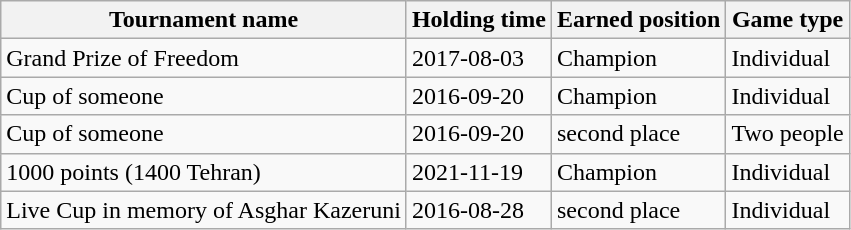<table class="wikitable">
<tr>
<th>Tournament name</th>
<th>Holding time</th>
<th>Earned position</th>
<th>Game type</th>
</tr>
<tr>
<td>Grand Prize of Freedom</td>
<td>2017-08-03</td>
<td>Champion</td>
<td>Individual</td>
</tr>
<tr>
<td>Cup of someone</td>
<td>2016-09-20</td>
<td>Champion</td>
<td>Individual</td>
</tr>
<tr>
<td>Cup of someone</td>
<td>2016-09-20</td>
<td>second place</td>
<td>Two people</td>
</tr>
<tr>
<td>1000 points (1400 Tehran)</td>
<td>2021-11-19</td>
<td>Champion</td>
<td>Individual</td>
</tr>
<tr>
<td>Live Cup in memory of Asghar Kazeruni</td>
<td>2016-08-28</td>
<td>second place</td>
<td>Individual</td>
</tr>
</table>
